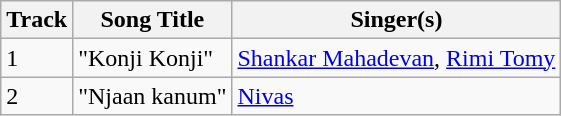<table class="wikitable">
<tr>
<th>Track</th>
<th>Song Title</th>
<th>Singer(s)</th>
</tr>
<tr>
<td>1</td>
<td>"Konji Konji"</td>
<td><a href='#'>Shankar Mahadevan</a>, <a href='#'>Rimi Tomy</a></td>
</tr>
<tr>
<td>2</td>
<td>"Njaan kanum"</td>
<td><a href='#'>Nivas</a></td>
</tr>
</table>
